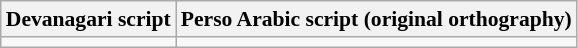<table class="wikitable" style="text-align:center;font-size:90%;vertical-align:top;white-space:nowrap;">
<tr>
<th>Devanagari script</th>
<th>Perso Arabic script (original orthography)</th>
</tr>
<tr style="vertical-align:top; white-space:nowrap;">
<td></td>
<td></td>
</tr>
</table>
